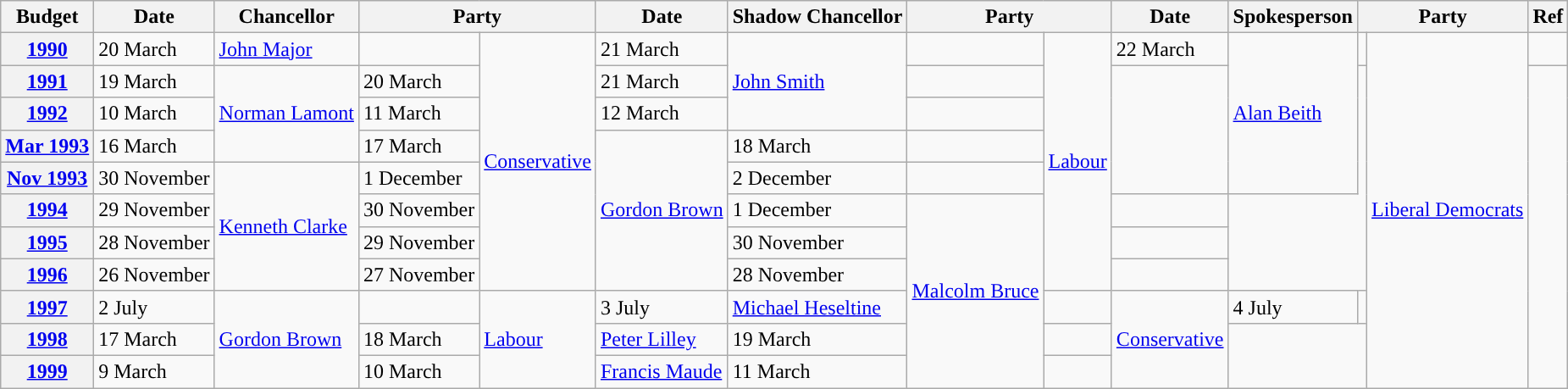<table class="wikitable">
<tr>
<th scope= "col">Budget</th>
<th scope= "col">Date</th>
<th scope= "col">Chancellor</th>
<th colspan= "2">Party</th>
<th scope= "col">Date</th>
<th scope= "col">Shadow Chancellor</th>
<th colspan= "2">Party</th>
<th scope="col ">Date</th>
<th scope="col">Spokesperson</th>
<th colspan="2">Party</th>
<th scope="col">Ref</th>
</tr>
<tr>
<th><a href='#'>1990</a></th>
<td>20 March</td>
<td><a href='#'>John Major</a></td>
<td style="background-color: "></td>
<td rowspan= "8"><a href='#'>Conservative</a></td>
<td>21 March</td>
<td rowspan="3"><a href='#'>John Smith</a></td>
<td style="background-color: "></td>
<td rowspan= "8"><a href='#'>Labour</a></td>
<td>22 March</td>
<td rowspan="5"><a href='#'>Alan Beith</a></td>
<td style="background-color: "></td>
<td rowspan= "11"><a href='#'>Liberal Democrats</a></td>
<td></td>
</tr>
<tr>
<th><a href='#'>1991</a></th>
<td>19 March</td>
<td rowspan="3"><a href='#'>Norman Lamont</a></td>
<td>20 March</td>
<td>21 March</td>
<td></td>
</tr>
<tr>
<th><a href='#'>1992</a></th>
<td>10 March</td>
<td>11 March</td>
<td>12 March</td>
<td></td>
</tr>
<tr>
<th><a href='#'>Mar 1993</a></th>
<td>16 March</td>
<td>17 March</td>
<td rowspan="5"><a href='#'>Gordon Brown</a></td>
<td>18 March</td>
<td></td>
</tr>
<tr>
<th><a href='#'>Nov 1993</a></th>
<td>30 November</td>
<td rowspan="4"><a href='#'>Kenneth Clarke</a></td>
<td>1 December</td>
<td>2 December</td>
<td></td>
</tr>
<tr>
<th><a href='#'>1994</a></th>
<td>29 November</td>
<td>30 November</td>
<td>1 December</td>
<td rowspan="6"><a href='#'>Malcolm Bruce</a></td>
<td></td>
</tr>
<tr>
<th><a href='#'>1995</a></th>
<td>28 November</td>
<td>29 November</td>
<td>30 November</td>
<td></td>
</tr>
<tr>
<th><a href='#'>1996</a></th>
<td>26 November</td>
<td>27 November</td>
<td>28 November</td>
<td></td>
</tr>
<tr>
<th><a href='#'>1997</a></th>
<td>2 July</td>
<td rowspan="3"><a href='#'>Gordon Brown</a></td>
<td style="background-color: "></td>
<td rowspan= "3"><a href='#'>Labour</a></td>
<td>3 July</td>
<td><a href='#'>Michael Heseltine</a></td>
<td style="background-color: "></td>
<td rowspan= "3"><a href='#'>Conservative</a></td>
<td>4 July</td>
<td></td>
</tr>
<tr>
<th><a href='#'>1998</a></th>
<td>17 March</td>
<td>18 March</td>
<td><a href='#'>Peter Lilley</a></td>
<td>19 March</td>
<td></td>
</tr>
<tr>
<th><a href='#'>1999</a></th>
<td>9 March</td>
<td>10 March</td>
<td><a href='#'>Francis Maude</a></td>
<td>11 March</td>
<td></td>
</tr>
</table>
